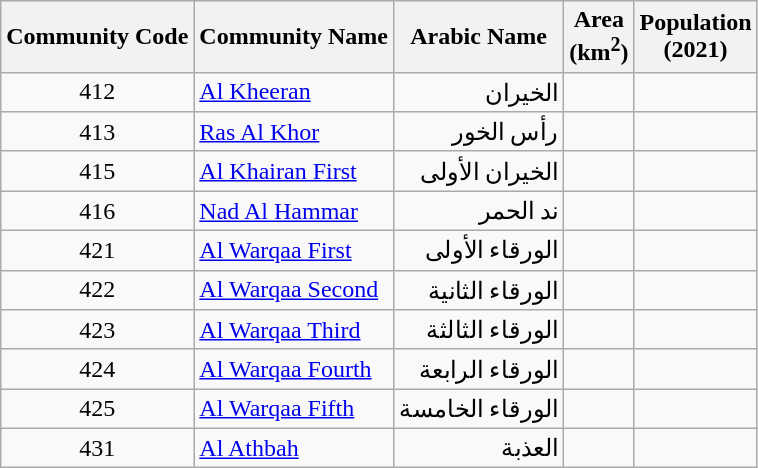<table class="wikitable sortable">
<tr>
<th>Community Code<br></th>
<th>Community Name<br></th>
<th>Arabic Name<br></th>
<th>Area<br>(km<sup>2</sup>)</th>
<th>Population<br>(2021)</th>
</tr>
<tr>
<td align="center">412</td>
<td><a href='#'>Al Kheeran</a></td>
<td align="right">الخيران</td>
<td align="right"></td>
<td align="right"></td>
</tr>
<tr>
<td align="center">413</td>
<td><a href='#'>Ras Al Khor</a></td>
<td align="right">رأس الخور</td>
<td align="right"></td>
<td align="right"></td>
</tr>
<tr>
<td align="center">415</td>
<td><a href='#'>Al Khairan First</a></td>
<td align="right">الخيران الأولى</td>
<td align="right"></td>
<td align="right"></td>
</tr>
<tr>
<td align="center">416</td>
<td><a href='#'>Nad Al Hammar</a></td>
<td align="right">ند الحمر</td>
<td align="right"></td>
<td align="right"></td>
</tr>
<tr>
<td align="center">421</td>
<td><a href='#'>Al Warqaa First</a></td>
<td align="right">الورقاء الأولى</td>
<td align="right"></td>
<td align="right"></td>
</tr>
<tr>
<td align="center">422</td>
<td><a href='#'>Al Warqaa Second</a></td>
<td align="right">الورقاء الثانية</td>
<td align="right"></td>
<td align="right"></td>
</tr>
<tr>
<td align="center">423</td>
<td><a href='#'>Al Warqaa Third</a></td>
<td align="right">الورقاء الثالثة</td>
<td align="right"></td>
<td align="right"></td>
</tr>
<tr>
<td align="center">424</td>
<td><a href='#'>Al Warqaa Fourth</a></td>
<td align="right">الورقاء الرابعة</td>
<td align="right"></td>
<td align="right"></td>
</tr>
<tr>
<td align="center">425</td>
<td><a href='#'>Al Warqaa Fifth</a></td>
<td align="right">الورقاء الخامسة</td>
<td align="right"></td>
<td align="right"></td>
</tr>
<tr>
<td align="center">431</td>
<td><a href='#'>Al Athbah</a></td>
<td align="right">العذبة</td>
<td align="right"></td>
<td align="right"></td>
</tr>
</table>
